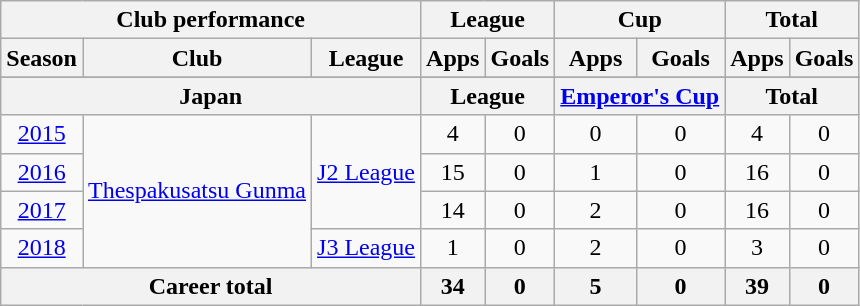<table class="wikitable" style="text-align:center">
<tr>
<th colspan=3>Club performance</th>
<th colspan=2>League</th>
<th colspan=2>Cup</th>
<th colspan=2>Total</th>
</tr>
<tr>
<th>Season</th>
<th>Club</th>
<th>League</th>
<th>Apps</th>
<th>Goals</th>
<th>Apps</th>
<th>Goals</th>
<th>Apps</th>
<th>Goals</th>
</tr>
<tr>
</tr>
<tr>
<th colspan=3>Japan</th>
<th colspan=2>League</th>
<th colspan=2><a href='#'>Emperor's Cup</a></th>
<th colspan=2>Total</th>
</tr>
<tr>
<td><a href='#'>2015</a></td>
<td rowspan="4"><a href='#'>Thespakusatsu Gunma</a></td>
<td rowspan="3"><a href='#'>J2 League</a></td>
<td>4</td>
<td>0</td>
<td>0</td>
<td>0</td>
<td>4</td>
<td>0</td>
</tr>
<tr>
<td><a href='#'>2016</a></td>
<td>15</td>
<td>0</td>
<td>1</td>
<td>0</td>
<td>16</td>
<td>0</td>
</tr>
<tr>
<td><a href='#'>2017</a></td>
<td>14</td>
<td>0</td>
<td>2</td>
<td>0</td>
<td>16</td>
<td>0</td>
</tr>
<tr>
<td><a href='#'>2018</a></td>
<td><a href='#'>J3 League</a></td>
<td>1</td>
<td>0</td>
<td>2</td>
<td>0</td>
<td>3</td>
<td>0</td>
</tr>
<tr>
<th colspan=3>Career total</th>
<th>34</th>
<th>0</th>
<th>5</th>
<th>0</th>
<th>39</th>
<th>0</th>
</tr>
</table>
